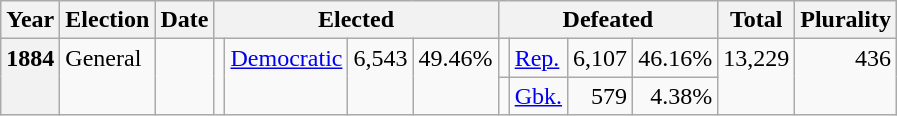<table class=wikitable>
<tr>
<th>Year</th>
<th>Election</th>
<th>Date</th>
<th ! colspan="4">Elected</th>
<th ! colspan="4">Defeated</th>
<th>Total</th>
<th>Plurality</th>
</tr>
<tr>
<th rowspan="2" valign="top">1884</th>
<td rowspan="2" valign="top">General</td>
<td rowspan="2" valign="top"></td>
<td rowspan="2" valign="top"></td>
<td rowspan="2" valign="top" ><a href='#'>Democratic</a></td>
<td rowspan="2" valign="top" align="right">6,543</td>
<td rowspan="2" valign="top" align="right">49.46%</td>
<td valign="top"></td>
<td valign="top" ><a href='#'>Rep.</a></td>
<td valign="top" align="right">6,107</td>
<td valign="top" align="right">46.16%</td>
<td rowspan="2" valign="top" align="right">13,229</td>
<td rowspan="2" valign="top" align="right">436</td>
</tr>
<tr>
<td valign="top"></td>
<td valign="top" ><a href='#'>Gbk.</a></td>
<td valign="top" align="right">579</td>
<td valign="top" align="right">4.38%</td>
</tr>
</table>
